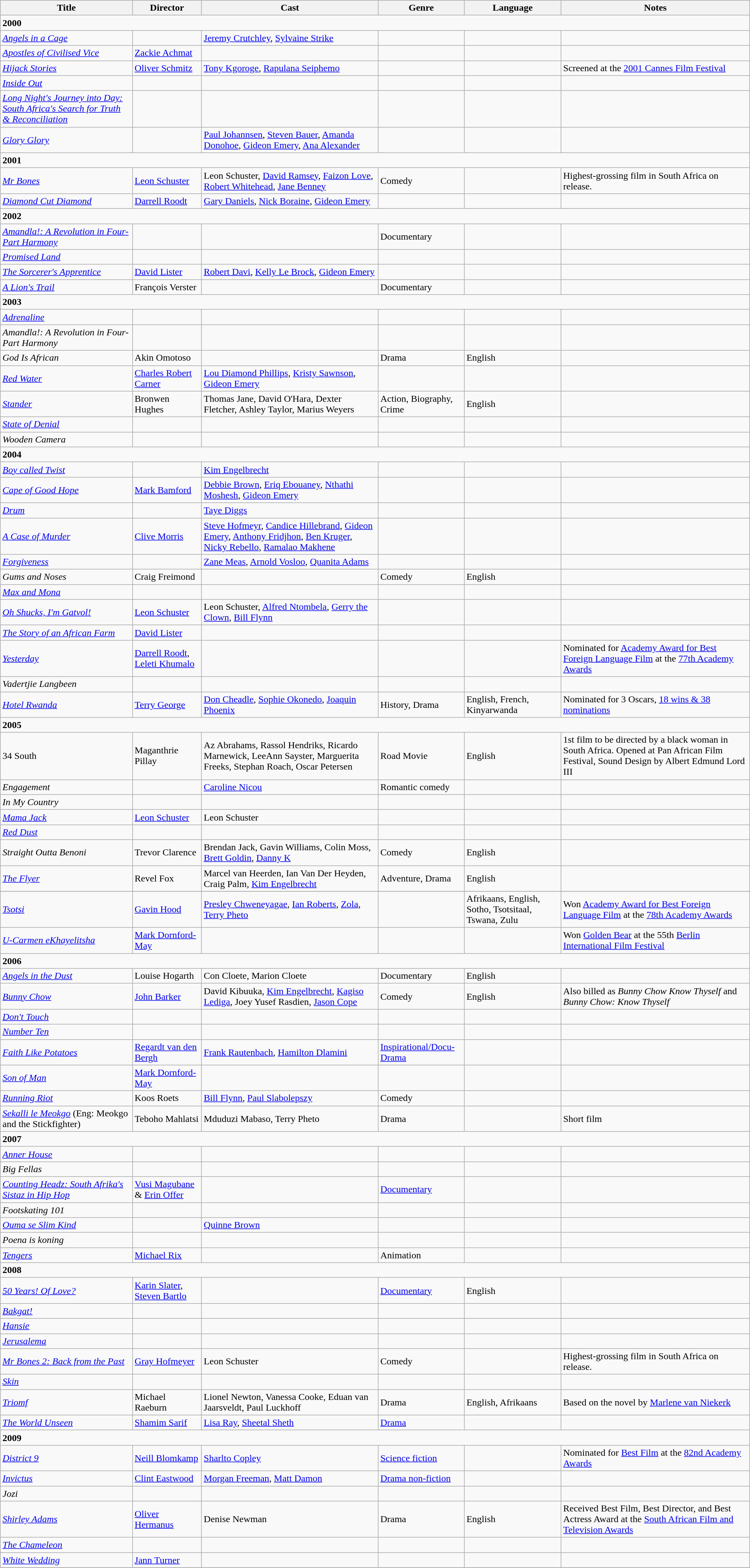<table class="wikitable" style="width:100%;">
<tr>
<th>Title</th>
<th>Director</th>
<th>Cast</th>
<th>Genre</th>
<th>Language</th>
<th>Notes</th>
</tr>
<tr>
<td colspan="6" ><strong>2000</strong></td>
</tr>
<tr>
<td><em><a href='#'>Angels in a Cage</a></em></td>
<td></td>
<td><a href='#'>Jeremy Crutchley</a>, <a href='#'>Sylvaine Strike</a></td>
<td></td>
<td></td>
<td></td>
</tr>
<tr>
<td><em><a href='#'>Apostles of Civilised Vice</a></em></td>
<td><a href='#'>Zackie Achmat</a></td>
<td></td>
<td></td>
<td></td>
<td></td>
</tr>
<tr>
<td><em><a href='#'>Hijack Stories</a></em></td>
<td><a href='#'>Oliver Schmitz</a></td>
<td><a href='#'>Tony Kgoroge</a>, <a href='#'>Rapulana Seiphemo</a></td>
<td></td>
<td></td>
<td>Screened at the <a href='#'>2001 Cannes Film Festival</a></td>
</tr>
<tr>
<td><em><a href='#'>Inside Out</a></em></td>
<td></td>
<td></td>
<td></td>
<td></td>
<td></td>
</tr>
<tr>
<td><em><a href='#'>Long Night's Journey into Day: South Africa's Search for Truth & Reconciliation</a></em></td>
<td></td>
<td></td>
<td></td>
<td></td>
<td></td>
</tr>
<tr>
<td><em><a href='#'>Glory Glory</a></em></td>
<td></td>
<td><a href='#'>Paul Johannsen</a>, <a href='#'>Steven Bauer</a>, <a href='#'>Amanda Donohoe</a>, <a href='#'>Gideon Emery</a>, <a href='#'>Ana Alexander</a></td>
<td></td>
<td></td>
<td></td>
</tr>
<tr>
<td colspan="6" ><strong>2001</strong></td>
</tr>
<tr>
<td><em><a href='#'>Mr Bones</a></em></td>
<td><a href='#'>Leon Schuster</a></td>
<td>Leon Schuster, <a href='#'>David Ramsey</a>, <a href='#'>Faizon Love</a>, <a href='#'>Robert Whitehead</a>, <a href='#'>Jane Benney</a></td>
<td>Comedy</td>
<td></td>
<td>Highest-grossing film in South Africa on release.</td>
</tr>
<tr>
<td><em><a href='#'>Diamond Cut Diamond</a></em></td>
<td><a href='#'>Darrell Roodt</a></td>
<td><a href='#'>Gary Daniels</a>, <a href='#'>Nick Boraine</a>, <a href='#'>Gideon Emery</a></td>
<td></td>
<td></td>
<td></td>
</tr>
<tr>
<td colspan="6" ><strong>2002</strong></td>
</tr>
<tr>
<td><em><a href='#'>Amandla!: A Revolution in Four-Part Harmony</a></em></td>
<td></td>
<td></td>
<td>Documentary</td>
<td></td>
<td></td>
</tr>
<tr>
<td><em><a href='#'>Promised Land</a></em></td>
<td></td>
<td></td>
<td></td>
<td></td>
<td></td>
</tr>
<tr>
<td><em><a href='#'>The Sorcerer's Apprentice</a></em></td>
<td><a href='#'>David Lister</a></td>
<td><a href='#'>Robert Davi</a>, <a href='#'>Kelly Le Brock</a>, <a href='#'>Gideon Emery</a></td>
<td></td>
<td></td>
<td></td>
</tr>
<tr>
<td><em><a href='#'>A Lion's Trail</a></em></td>
<td>François Verster</td>
<td></td>
<td>Documentary</td>
<td></td>
<td></td>
</tr>
<tr>
<td colspan="6" ><strong>2003</strong></td>
</tr>
<tr>
<td><em><a href='#'>Adrenaline</a></em></td>
<td></td>
<td></td>
<td></td>
<td></td>
<td></td>
</tr>
<tr>
<td><em>Amandla!: A Revolution in Four-Part Harmony</em></td>
<td></td>
<td></td>
<td></td>
<td></td>
<td></td>
</tr>
<tr>
<td><em>God Is African</em></td>
<td>Akin Omotoso</td>
<td></td>
<td>Drama</td>
<td>English</td>
<td></td>
</tr>
<tr>
<td><em><a href='#'>Red Water</a></em></td>
<td><a href='#'>Charles Robert Carner</a></td>
<td><a href='#'>Lou Diamond Phillips</a>, <a href='#'>Kristy Sawnson</a>, <a href='#'>Gideon Emery</a></td>
<td></td>
<td></td>
<td></td>
</tr>
<tr>
<td><em><a href='#'>Stander</a></em></td>
<td>Bronwen Hughes</td>
<td>Thomas Jane, David O'Hara, Dexter Fletcher, Ashley Taylor, Marius Weyers</td>
<td>Action, Biography, Crime</td>
<td>English</td>
<td></td>
</tr>
<tr>
<td><em><a href='#'>State of Denial</a></em></td>
<td></td>
<td></td>
<td></td>
<td></td>
<td></td>
</tr>
<tr>
<td><em>Wooden Camera</em></td>
<td></td>
<td></td>
<td></td>
<td></td>
<td></td>
</tr>
<tr>
<td colspan="6" ><strong>2004</strong></td>
</tr>
<tr>
<td><em><a href='#'>Boy called Twist</a></em></td>
<td></td>
<td><a href='#'>Kim Engelbrecht</a></td>
<td></td>
<td></td>
<td></td>
</tr>
<tr>
<td><em><a href='#'>Cape of Good Hope</a></em></td>
<td><a href='#'>Mark Bamford</a></td>
<td><a href='#'>Debbie Brown</a>, <a href='#'>Eriq Ebouaney</a>, <a href='#'>Nthathi Moshesh</a>, <a href='#'>Gideon Emery</a></td>
<td></td>
<td></td>
<td></td>
</tr>
<tr>
<td><em><a href='#'>Drum</a></em></td>
<td></td>
<td><a href='#'>Taye Diggs</a></td>
<td></td>
<td></td>
<td></td>
</tr>
<tr>
<td><em><a href='#'>A Case of Murder</a></em></td>
<td><a href='#'>Clive Morris</a></td>
<td><a href='#'>Steve Hofmeyr</a>, <a href='#'>Candice Hillebrand</a>, <a href='#'>Gideon Emery</a>, <a href='#'>Anthony Fridjhon</a>, <a href='#'>Ben Kruger</a>, <a href='#'>Nicky Rebello</a>, <a href='#'>Ramalao Makhene</a></td>
<td></td>
<td></td>
<td></td>
</tr>
<tr>
<td><em><a href='#'>Forgiveness</a></em></td>
<td></td>
<td><a href='#'>Zane Meas</a>, <a href='#'>Arnold Vosloo</a>, <a href='#'>Quanita Adams</a></td>
<td></td>
<td></td>
<td></td>
</tr>
<tr>
<td><em>Gums and Noses</em></td>
<td>Craig Freimond</td>
<td></td>
<td>Comedy</td>
<td>English</td>
<td></td>
</tr>
<tr>
<td><em><a href='#'>Max and Mona</a></em></td>
<td></td>
<td></td>
<td></td>
<td></td>
<td></td>
</tr>
<tr>
<td><em><a href='#'>Oh Shucks, I'm Gatvol!</a></em></td>
<td><a href='#'>Leon Schuster</a></td>
<td>Leon Schuster, <a href='#'>Alfred Ntombela</a>, <a href='#'>Gerry the Clown</a>, <a href='#'>Bill Flynn</a></td>
<td></td>
<td></td>
<td></td>
</tr>
<tr>
<td><em><a href='#'>The Story of an African Farm</a></em></td>
<td><a href='#'>David Lister</a></td>
<td></td>
<td></td>
<td></td>
<td></td>
</tr>
<tr>
<td><em><a href='#'>Yesterday</a></em></td>
<td><a href='#'>Darrell Roodt</a>, <a href='#'>Leleti Khumalo</a></td>
<td></td>
<td></td>
<td></td>
<td>Nominated for <a href='#'>Academy Award for Best Foreign Language Film</a> at the <a href='#'>77th Academy Awards</a></td>
</tr>
<tr>
<td><em>Vadertjie Langbeen</em></td>
<td></td>
<td></td>
<td></td>
<td></td>
<td></td>
</tr>
<tr>
<td><em><a href='#'>Hotel Rwanda</a></em></td>
<td><a href='#'>Terry George</a></td>
<td><a href='#'>Don Cheadle</a>, <a href='#'>Sophie Okonedo</a>, <a href='#'>Joaquin Phoenix</a></td>
<td>History, Drama</td>
<td>English, French, Kinyarwanda</td>
<td>Nominated for 3 Oscars, <a href='#'>18 wins & 38 nominations</a></td>
</tr>
<tr>
<td colspan="6" ><strong>2005</strong></td>
</tr>
<tr>
<td>34 South</td>
<td>Maganthrie Pillay</td>
<td>Az Abrahams, Rassol Hendriks, Ricardo Marnewick, LeeAnn Sayster, Marguerita Freeks, Stephan Roach, Oscar Petersen</td>
<td>Road Movie</td>
<td>English</td>
<td>1st film to be directed by a black woman in South Africa. Opened at Pan African Film Festival, Sound Design by Albert Edmund Lord III</td>
</tr>
<tr>
<td><em>Engagement</em></td>
<td></td>
<td><a href='#'>Caroline Nicou</a></td>
<td>Romantic comedy</td>
<td></td>
<td></td>
</tr>
<tr>
<td><em>In My Country</em></td>
<td></td>
<td></td>
<td></td>
<td></td>
<td></td>
</tr>
<tr>
<td><em><a href='#'>Mama Jack</a></em></td>
<td><a href='#'>Leon Schuster</a></td>
<td>Leon Schuster</td>
<td></td>
<td></td>
<td></td>
</tr>
<tr>
<td><em><a href='#'>Red Dust</a></em></td>
<td></td>
<td></td>
<td></td>
<td></td>
<td></td>
</tr>
<tr>
<td><em>Straight Outta Benoni</em></td>
<td>Trevor Clarence</td>
<td>Brendan Jack, Gavin Williams, Colin Moss, <a href='#'>Brett Goldin</a>, <a href='#'>Danny K</a></td>
<td>Comedy</td>
<td>English</td>
<td></td>
</tr>
<tr>
<td><em><a href='#'>The Flyer</a></em></td>
<td>Revel Fox</td>
<td>Marcel van Heerden, Ian Van Der Heyden, Craig Palm, <a href='#'>Kim Engelbrecht</a></td>
<td>Adventure, Drama</td>
<td>English</td>
<td></td>
</tr>
<tr>
</tr>
<tr>
<td><em><a href='#'>Tsotsi</a></em></td>
<td><a href='#'>Gavin Hood</a></td>
<td><a href='#'>Presley Chweneyagae</a>, <a href='#'>Ian Roberts</a>, <a href='#'>Zola</a>, <a href='#'>Terry Pheto</a></td>
<td></td>
<td>Afrikaans, English, Sotho, Tsotsitaal, Tswana, Zulu</td>
<td>Won <a href='#'>Academy Award for Best Foreign Language Film</a> at the <a href='#'>78th Academy Awards</a></td>
</tr>
<tr>
<td><em><a href='#'>U-Carmen eKhayelitsha</a></em></td>
<td><a href='#'>Mark Dornford-May</a></td>
<td></td>
<td></td>
<td></td>
<td>Won <a href='#'>Golden Bear</a> at the 55th <a href='#'>Berlin International Film Festival</a></td>
</tr>
<tr>
<td colspan="7" ><strong>2006</strong></td>
</tr>
<tr>
<td><em><a href='#'>Angels in the Dust</a></em></td>
<td>Louise Hogarth</td>
<td>Con Cloete, Marion Cloete</td>
<td>Documentary</td>
<td>English</td>
<td></td>
</tr>
<tr>
<td><em><a href='#'>Bunny Chow</a></em></td>
<td><a href='#'>John Barker</a></td>
<td>David Kibuuka, <a href='#'>Kim Engelbrecht</a>, <a href='#'>Kagiso Lediga</a>, Joey Yusef Rasdien, <a href='#'>Jason Cope</a></td>
<td>Comedy</td>
<td>English</td>
<td>Also billed as <em>Bunny Chow Know Thyself</em> and <em>Bunny Chow: Know Thyself</em></td>
</tr>
<tr>
<td><em><a href='#'>Don't Touch</a></em></td>
<td></td>
<td></td>
<td></td>
<td></td>
<td></td>
</tr>
<tr>
<td><em><a href='#'>Number Ten</a></em></td>
<td></td>
<td></td>
<td></td>
<td></td>
<td></td>
</tr>
<tr>
<td><em><a href='#'>Faith Like Potatoes</a></em></td>
<td><a href='#'>Regardt van den Bergh</a></td>
<td><a href='#'>Frank Rautenbach</a>, <a href='#'>Hamilton Dlamini</a></td>
<td><a href='#'>Inspirational/Docu-Drama</a></td>
<td></td>
<td></td>
</tr>
<tr>
<td><em><a href='#'>Son of Man</a></em></td>
<td><a href='#'>Mark Dornford-May</a></td>
<td></td>
<td></td>
<td></td>
<td></td>
</tr>
<tr>
<td><em><a href='#'>Running Riot</a></em></td>
<td>Koos Roets</td>
<td><a href='#'>Bill Flynn</a>, <a href='#'>Paul Slabolepszy</a></td>
<td>Comedy</td>
<td></td>
<td></td>
</tr>
<tr>
<td><em><a href='#'>Sekalli le Meokgo</a></em> (Eng: Meokgo and the Stickfighter)</td>
<td>Teboho Mahlatsi</td>
<td>Mduduzi Mabaso, Terry Pheto</td>
<td>Drama</td>
<td></td>
<td>Short film</td>
</tr>
<tr>
<td colspan="6" ><strong>2007</strong></td>
</tr>
<tr>
<td><em><a href='#'>Anner House</a></em></td>
<td></td>
<td></td>
<td></td>
<td></td>
<td></td>
</tr>
<tr>
<td><em>Big Fellas</em></td>
<td></td>
<td></td>
<td></td>
<td></td>
<td></td>
</tr>
<tr>
<td><em><a href='#'>Counting Headz: South Afrika's Sistaz in Hip Hop</a></em></td>
<td><a href='#'>Vusi Magubane</a> & <a href='#'>Erin Offer</a></td>
<td></td>
<td><a href='#'>Documentary</a></td>
<td></td>
<td></td>
</tr>
<tr>
<td><em>Footskating 101</em></td>
<td></td>
<td></td>
<td></td>
<td></td>
<td></td>
</tr>
<tr>
<td><em><a href='#'>Ouma se Slim Kind</a></em></td>
<td></td>
<td><a href='#'>Quinne Brown</a></td>
<td></td>
<td></td>
<td></td>
</tr>
<tr>
<td><em>Poena is koning</em></td>
<td></td>
<td></td>
<td></td>
<td></td>
<td></td>
</tr>
<tr>
<td><em><a href='#'>Tengers</a></em></td>
<td><a href='#'>Michael Rix</a></td>
<td></td>
<td>Animation</td>
<td></td>
<td></td>
</tr>
<tr>
<td colspan="6" ><strong>2008</strong></td>
</tr>
<tr>
<td><em><a href='#'>50 Years! Of Love?</a></em></td>
<td><a href='#'>Karin Slater</a>, <a href='#'>Steven Bartlo</a></td>
<td></td>
<td><a href='#'>Documentary</a></td>
<td>English</td>
<td></td>
</tr>
<tr>
<td><em><a href='#'>Bakgat!</a></em></td>
<td></td>
<td></td>
<td></td>
<td></td>
<td></td>
</tr>
<tr>
<td><em><a href='#'>Hansie</a></em></td>
<td></td>
<td></td>
<td></td>
<td></td>
<td></td>
</tr>
<tr>
<td><em><a href='#'>Jerusalema</a></em></td>
<td></td>
<td></td>
<td></td>
<td></td>
<td></td>
</tr>
<tr>
<td><em><a href='#'>Mr Bones 2: Back from the Past</a></em></td>
<td><a href='#'>Gray Hofmeyer</a></td>
<td>Leon Schuster</td>
<td>Comedy</td>
<td></td>
<td>Highest-grossing film in South Africa on release.</td>
</tr>
<tr>
<td><em><a href='#'>Skin</a></em></td>
<td></td>
<td></td>
<td></td>
<td></td>
<td></td>
</tr>
<tr>
<td><em><a href='#'>Triomf</a></em></td>
<td>Michael Raeburn</td>
<td>Lionel Newton, Vanessa Cooke, Eduan van Jaarsveldt, Paul Luckhoff</td>
<td>Drama</td>
<td>English, Afrikaans</td>
<td>Based on the novel by <a href='#'>Marlene van Niekerk</a></td>
</tr>
<tr>
<td><em><a href='#'>The World Unseen</a></em></td>
<td><a href='#'>Shamim Sarif</a></td>
<td><a href='#'>Lisa Ray</a>, <a href='#'>Sheetal Sheth</a></td>
<td><a href='#'>Drama</a></td>
<td></td>
<td></td>
</tr>
<tr>
<td colspan="6" ><strong>2009</strong></td>
</tr>
<tr>
<td><em><a href='#'>District 9</a></em></td>
<td><a href='#'>Neill Blomkamp</a></td>
<td><a href='#'>Sharlto Copley</a></td>
<td><a href='#'>Science fiction</a></td>
<td></td>
<td>Nominated for <a href='#'>Best Film</a> at the <a href='#'>82nd Academy Awards</a></td>
</tr>
<tr>
<td><em><a href='#'>Invictus</a></em></td>
<td><a href='#'>Clint Eastwood</a></td>
<td><a href='#'>Morgan Freeman</a>, <a href='#'>Matt Damon</a></td>
<td><a href='#'>Drama non-fiction</a></td>
<td></td>
<td></td>
</tr>
<tr>
<td><em>Jozi</em></td>
<td></td>
<td></td>
<td></td>
<td></td>
<td></td>
</tr>
<tr>
<td><em><a href='#'>Shirley Adams</a></em></td>
<td><a href='#'>Oliver Hermanus</a></td>
<td>Denise Newman</td>
<td>Drama</td>
<td>English</td>
<td>Received Best Film, Best Director, and Best Actress Award at the <a href='#'>South African Film and Television Awards</a></td>
</tr>
<tr>
<td><em><a href='#'>The Chameleon</a></em></td>
<td></td>
<td></td>
<td></td>
<td></td>
<td></td>
</tr>
<tr>
<td><em><a href='#'>White Wedding</a></em></td>
<td><a href='#'>Jann Turner</a></td>
<td></td>
<td></td>
<td></td>
<td></td>
</tr>
<tr>
</tr>
</table>
